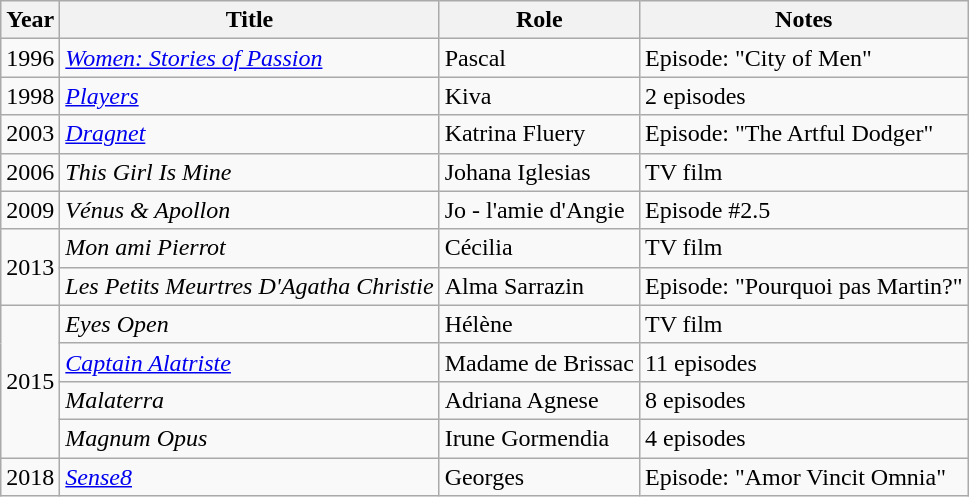<table class="wikitable">
<tr>
<th>Year</th>
<th>Title</th>
<th>Role</th>
<th>Notes</th>
</tr>
<tr>
<td>1996</td>
<td><em><a href='#'>Women: Stories of Passion</a></em></td>
<td>Pascal</td>
<td>Episode: "City of Men"</td>
</tr>
<tr>
<td>1998</td>
<td><em><a href='#'>Players</a></em></td>
<td>Kiva</td>
<td>2 episodes</td>
</tr>
<tr>
<td>2003</td>
<td><em><a href='#'>Dragnet</a></em></td>
<td>Katrina Fluery</td>
<td>Episode: "The Artful Dodger"</td>
</tr>
<tr>
<td>2006</td>
<td><em>This Girl Is Mine</em></td>
<td>Johana Iglesias</td>
<td>TV film</td>
</tr>
<tr>
<td>2009</td>
<td><em>Vénus & Apollon</em></td>
<td>Jo - l'amie d'Angie</td>
<td>Episode #2.5</td>
</tr>
<tr>
<td rowspan="2">2013</td>
<td><em>Mon ami Pierrot</em></td>
<td>Cécilia</td>
<td>TV film</td>
</tr>
<tr>
<td><em>Les Petits Meurtres D'Agatha Christie</em></td>
<td>Alma Sarrazin</td>
<td>Episode: "Pourquoi pas Martin?"</td>
</tr>
<tr>
<td rowspan="4">2015</td>
<td><em>Eyes Open</em></td>
<td>Hélène</td>
<td>TV film</td>
</tr>
<tr>
<td><em><a href='#'>Captain Alatriste</a></em></td>
<td>Madame de Brissac</td>
<td>11 episodes</td>
</tr>
<tr>
<td><em>Malaterra</em></td>
<td>Adriana Agnese</td>
<td>8 episodes</td>
</tr>
<tr>
<td><em>Magnum Opus</em></td>
<td>Irune Gormendia</td>
<td>4 episodes</td>
</tr>
<tr>
<td>2018</td>
<td><em><a href='#'>Sense8</a></em></td>
<td>Georges</td>
<td>Episode: "Amor Vincit Omnia"</td>
</tr>
</table>
